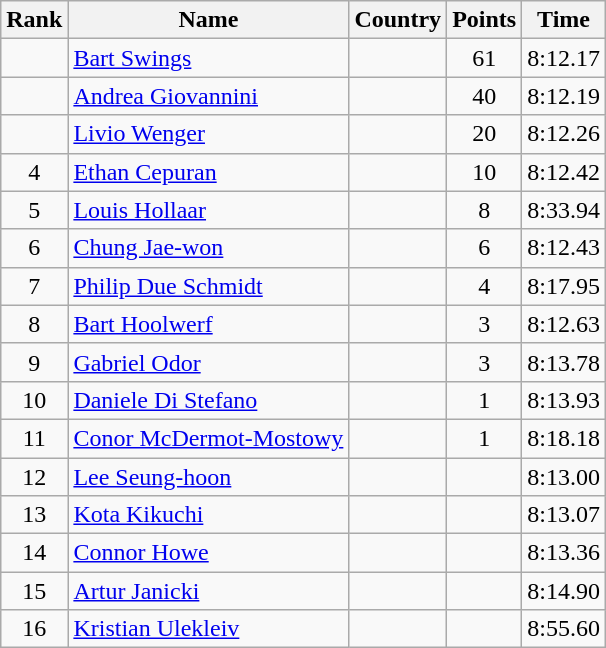<table class="wikitable sortable" style="text-align:center">
<tr>
<th>Rank</th>
<th>Name</th>
<th>Country</th>
<th>Points</th>
<th>Time</th>
</tr>
<tr>
<td></td>
<td align=left><a href='#'>Bart Swings</a></td>
<td align=left></td>
<td>61</td>
<td>8:12.17</td>
</tr>
<tr>
<td></td>
<td align=left><a href='#'>Andrea Giovannini</a></td>
<td align=left></td>
<td>40</td>
<td>8:12.19</td>
</tr>
<tr>
<td></td>
<td align=left><a href='#'>Livio Wenger</a></td>
<td align=left></td>
<td>20</td>
<td>8:12.26</td>
</tr>
<tr>
<td>4</td>
<td align=left><a href='#'>Ethan Cepuran</a></td>
<td align=left></td>
<td>10</td>
<td>8:12.42</td>
</tr>
<tr>
<td>5</td>
<td align=left><a href='#'>Louis Hollaar</a></td>
<td align=left></td>
<td>8</td>
<td>8:33.94</td>
</tr>
<tr>
<td>6</td>
<td align=left><a href='#'>Chung Jae-won</a></td>
<td align=left></td>
<td>6</td>
<td>8:12.43</td>
</tr>
<tr>
<td>7</td>
<td align=left><a href='#'>Philip Due Schmidt</a></td>
<td align=left></td>
<td>4</td>
<td>8:17.95</td>
</tr>
<tr>
<td>8</td>
<td align=left><a href='#'>Bart Hoolwerf</a></td>
<td align=left></td>
<td>3</td>
<td>8:12.63</td>
</tr>
<tr>
<td>9</td>
<td align=left><a href='#'>Gabriel Odor</a></td>
<td align=left></td>
<td>3</td>
<td>8:13.78</td>
</tr>
<tr>
<td>10</td>
<td align=left><a href='#'>Daniele Di Stefano</a></td>
<td align=left></td>
<td>1</td>
<td>8:13.93</td>
</tr>
<tr>
<td>11</td>
<td align=left><a href='#'>Conor McDermot-Mostowy</a></td>
<td align=left></td>
<td>1</td>
<td>8:18.18</td>
</tr>
<tr>
<td>12</td>
<td align=left><a href='#'>Lee Seung-hoon</a></td>
<td align=left></td>
<td></td>
<td>8:13.00</td>
</tr>
<tr>
<td>13</td>
<td align=left><a href='#'>Kota Kikuchi</a></td>
<td align=left></td>
<td></td>
<td>8:13.07</td>
</tr>
<tr>
<td>14</td>
<td align=left><a href='#'>Connor Howe</a></td>
<td align=left></td>
<td></td>
<td>8:13.36</td>
</tr>
<tr>
<td>15</td>
<td align=left><a href='#'>Artur Janicki</a></td>
<td align=left></td>
<td></td>
<td>8:14.90</td>
</tr>
<tr>
<td>16</td>
<td align=left><a href='#'>Kristian Ulekleiv</a></td>
<td align=left></td>
<td></td>
<td>8:55.60</td>
</tr>
</table>
